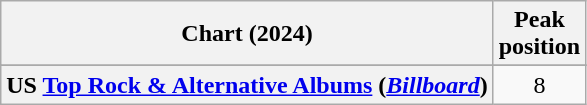<table class="wikitable sortable plainrowheaders" style="text-align:center">
<tr>
<th scope="col">Chart (2024)</th>
<th scope="col">Peak<br>position</th>
</tr>
<tr>
</tr>
<tr>
</tr>
<tr>
</tr>
<tr>
</tr>
<tr>
</tr>
<tr>
</tr>
<tr>
</tr>
<tr>
</tr>
<tr>
<th scope="row">US <a href='#'>Top Rock & Alternative Albums</a> (<em><a href='#'>Billboard</a></em>)</th>
<td>8</td>
</tr>
</table>
